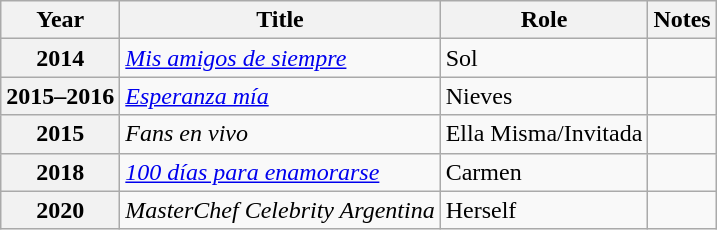<table class="wikitable plainrowheaders sortable">
<tr>
<th scope="col">Year</th>
<th scope="col">Title</th>
<th scope="col" class="unsortable">Role</th>
<th scope="col" class="unsortable">Notes</th>
</tr>
<tr>
<th scope="row">2014</th>
<td><em><a href='#'>Mis amigos de siempre</a></em></td>
<td>Sol</td>
<td></td>
</tr>
<tr>
<th scope="row">2015–2016</th>
<td><em><a href='#'>Esperanza mía</a></em></td>
<td>Nieves</td>
<td></td>
</tr>
<tr>
<th scope="row">2015</th>
<td><em>Fans en vivo</em></td>
<td>Ella Misma/Invitada</td>
<td></td>
</tr>
<tr>
<th scope="row">2018</th>
<td><em><a href='#'>100 días para enamorarse</a></em></td>
<td>Carmen</td>
<td></td>
</tr>
<tr>
<th scope="row">2020</th>
<td><em>MasterChef Celebrity Argentina</em></td>
<td>Herself</td>
<td></td>
</tr>
</table>
